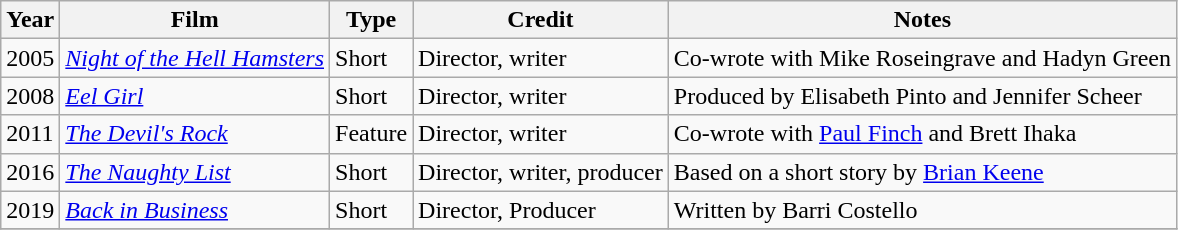<table class="wikitable">
<tr>
<th>Year</th>
<th>Film</th>
<th>Type</th>
<th>Credit</th>
<th>Notes</th>
</tr>
<tr>
<td>2005</td>
<td><em><a href='#'>Night of the Hell Hamsters</a></em></td>
<td>Short</td>
<td>Director, writer</td>
<td>Co-wrote with Mike Roseingrave and Hadyn Green</td>
</tr>
<tr>
<td>2008</td>
<td><em><a href='#'>Eel Girl</a></em></td>
<td>Short</td>
<td>Director, writer</td>
<td>Produced by Elisabeth Pinto and Jennifer Scheer</td>
</tr>
<tr>
<td>2011</td>
<td><em><a href='#'>The Devil's Rock</a></em></td>
<td>Feature</td>
<td>Director, writer</td>
<td>Co-wrote with <a href='#'>Paul Finch</a> and Brett Ihaka</td>
</tr>
<tr>
<td>2016</td>
<td><em><a href='#'>The Naughty List</a></em></td>
<td>Short</td>
<td>Director, writer, producer</td>
<td>Based on a short story by <a href='#'>Brian Keene</a></td>
</tr>
<tr>
<td>2019</td>
<td><em><a href='#'>Back in Business</a></em></td>
<td>Short</td>
<td>Director, Producer</td>
<td>Written by Barri Costello</td>
</tr>
<tr>
</tr>
</table>
